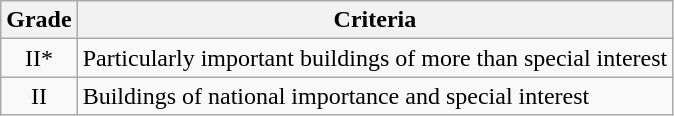<table class="wikitable">
<tr>
<th>Grade</th>
<th>Criteria</th>
</tr>
<tr>
<td align="center" >II*</td>
<td>Particularly important buildings of more than special interest</td>
</tr>
<tr>
<td align="center" >II</td>
<td>Buildings of national importance and special interest</td>
</tr>
</table>
